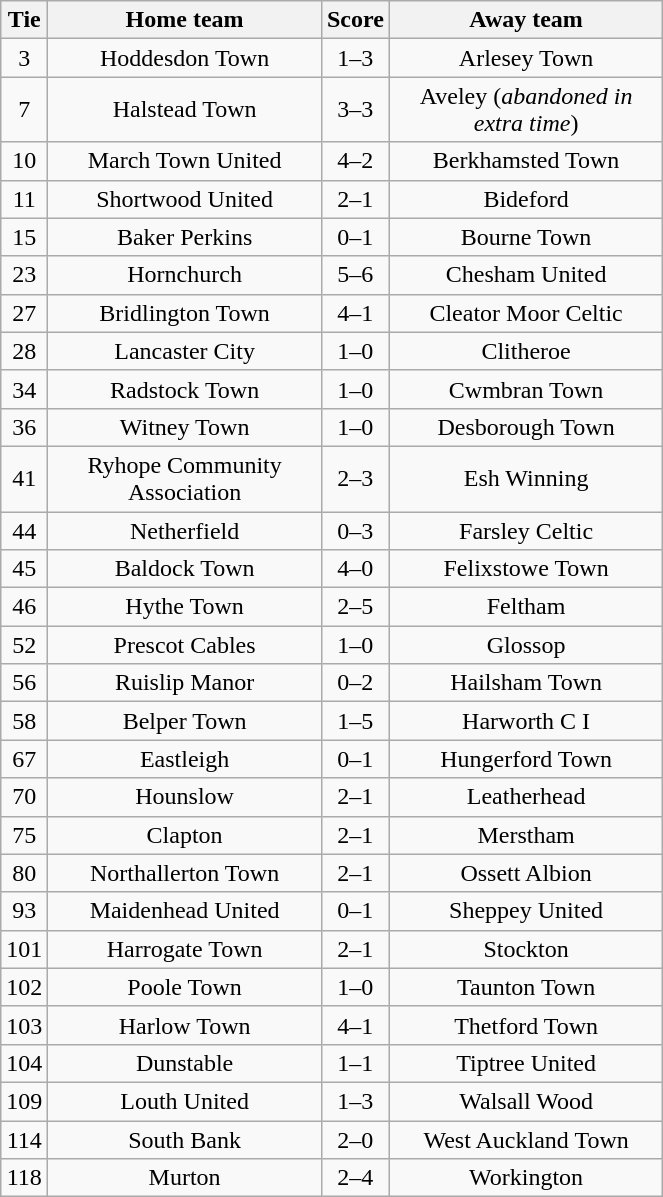<table class="wikitable" style="text-align:center;">
<tr>
<th width=20>Tie</th>
<th width=175>Home team</th>
<th width=20>Score</th>
<th width=175>Away team</th>
</tr>
<tr>
<td>3</td>
<td>Hoddesdon Town</td>
<td>1–3</td>
<td>Arlesey Town</td>
</tr>
<tr>
<td>7</td>
<td>Halstead Town</td>
<td>3–3</td>
<td>Aveley (<em>abandoned in extra time</em>)</td>
</tr>
<tr>
<td>10</td>
<td>March Town United</td>
<td>4–2</td>
<td>Berkhamsted Town</td>
</tr>
<tr>
<td>11</td>
<td>Shortwood United</td>
<td>2–1</td>
<td>Bideford</td>
</tr>
<tr>
<td>15</td>
<td>Baker Perkins</td>
<td>0–1</td>
<td>Bourne Town</td>
</tr>
<tr>
<td>23</td>
<td>Hornchurch</td>
<td>5–6</td>
<td>Chesham United</td>
</tr>
<tr>
<td>27</td>
<td>Bridlington Town</td>
<td>4–1</td>
<td>Cleator Moor Celtic</td>
</tr>
<tr>
<td>28</td>
<td>Lancaster City</td>
<td>1–0</td>
<td>Clitheroe</td>
</tr>
<tr>
<td>34</td>
<td>Radstock Town</td>
<td>1–0</td>
<td>Cwmbran Town</td>
</tr>
<tr>
<td>36</td>
<td>Witney Town</td>
<td>1–0</td>
<td>Desborough Town</td>
</tr>
<tr>
<td>41</td>
<td>Ryhope Community Association</td>
<td>2–3</td>
<td>Esh Winning</td>
</tr>
<tr>
<td>44</td>
<td>Netherfield</td>
<td>0–3</td>
<td>Farsley Celtic</td>
</tr>
<tr>
<td>45</td>
<td>Baldock Town</td>
<td>4–0</td>
<td>Felixstowe Town</td>
</tr>
<tr>
<td>46</td>
<td>Hythe Town</td>
<td>2–5</td>
<td>Feltham</td>
</tr>
<tr>
<td>52</td>
<td>Prescot Cables</td>
<td>1–0</td>
<td>Glossop</td>
</tr>
<tr>
<td>56</td>
<td>Ruislip Manor</td>
<td>0–2</td>
<td>Hailsham Town</td>
</tr>
<tr>
<td>58</td>
<td>Belper Town</td>
<td>1–5</td>
<td>Harworth C I</td>
</tr>
<tr>
<td>67</td>
<td>Eastleigh</td>
<td>0–1</td>
<td>Hungerford Town</td>
</tr>
<tr>
<td>70</td>
<td>Hounslow</td>
<td>2–1</td>
<td>Leatherhead</td>
</tr>
<tr>
<td>75</td>
<td>Clapton</td>
<td>2–1</td>
<td>Merstham</td>
</tr>
<tr>
<td>80</td>
<td>Northallerton Town</td>
<td>2–1</td>
<td>Ossett Albion</td>
</tr>
<tr>
<td>93</td>
<td>Maidenhead United</td>
<td>0–1</td>
<td>Sheppey United</td>
</tr>
<tr>
<td>101</td>
<td>Harrogate Town</td>
<td>2–1</td>
<td>Stockton</td>
</tr>
<tr>
<td>102</td>
<td>Poole Town</td>
<td>1–0</td>
<td>Taunton Town</td>
</tr>
<tr>
<td>103</td>
<td>Harlow Town</td>
<td>4–1</td>
<td>Thetford Town</td>
</tr>
<tr>
<td>104</td>
<td>Dunstable</td>
<td>1–1</td>
<td>Tiptree United</td>
</tr>
<tr>
<td>109</td>
<td>Louth United</td>
<td>1–3</td>
<td>Walsall Wood</td>
</tr>
<tr>
<td>114</td>
<td>South Bank</td>
<td>2–0</td>
<td>West Auckland Town</td>
</tr>
<tr>
<td>118</td>
<td>Murton</td>
<td>2–4</td>
<td>Workington</td>
</tr>
</table>
